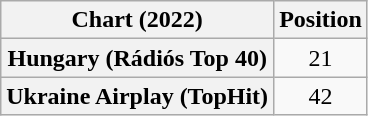<table class="wikitable plainrowheaders" style="text-align:center;">
<tr>
<th scope="col">Chart (2022)</th>
<th scope="col">Position</th>
</tr>
<tr>
<th scope="row">Hungary (Rádiós Top 40)</th>
<td>21</td>
</tr>
<tr>
<th scope="row">Ukraine Airplay (TopHit)</th>
<td>42</td>
</tr>
</table>
